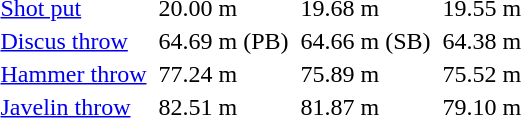<table>
<tr>
</tr>
<tr>
<td><a href='#'>Shot put</a></td>
<td align=left></td>
<td>20.00 m</td>
<td align=left></td>
<td>19.68 m</td>
<td align=left></td>
<td>19.55 m</td>
</tr>
<tr>
<td><a href='#'>Discus throw</a></td>
<td align=left></td>
<td>64.69 m (PB)</td>
<td align=left></td>
<td>64.66 m (SB)</td>
<td align=left></td>
<td>64.38 m</td>
</tr>
<tr>
<td><a href='#'>Hammer throw</a></td>
<td align=left></td>
<td>77.24 m</td>
<td align=left></td>
<td>75.89 m</td>
<td align=left></td>
<td>75.52 m</td>
</tr>
<tr>
<td><a href='#'>Javelin throw</a></td>
<td align=left></td>
<td>82.51 m</td>
<td align=left></td>
<td>81.87 m</td>
<td align=left></td>
<td>79.10 m</td>
</tr>
</table>
